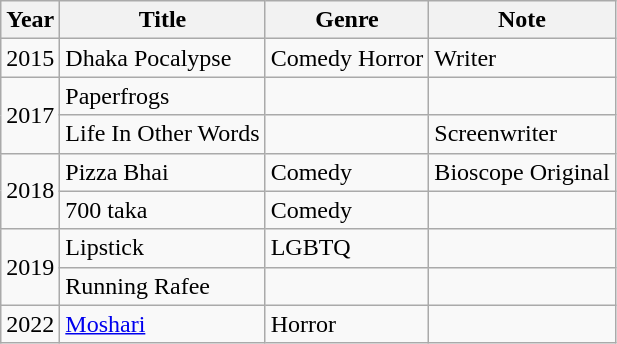<table class="wikitable">
<tr>
<th>Year</th>
<th>Title</th>
<th>Genre</th>
<th>Note</th>
</tr>
<tr>
<td>2015</td>
<td>Dhaka Pocalypse</td>
<td>Comedy Horror</td>
<td>Writer</td>
</tr>
<tr>
<td rowspan="2">2017</td>
<td>Paperfrogs</td>
<td></td>
<td></td>
</tr>
<tr>
<td>Life In Other Words</td>
<td></td>
<td>Screenwriter</td>
</tr>
<tr>
<td rowspan="2">2018</td>
<td>Pizza Bhai</td>
<td>Comedy</td>
<td>Bioscope Original</td>
</tr>
<tr>
<td>700 taka</td>
<td>Comedy</td>
<td></td>
</tr>
<tr>
<td rowspan="2">2019</td>
<td>Lipstick</td>
<td>LGBTQ</td>
<td></td>
</tr>
<tr>
<td>Running Rafee</td>
<td></td>
<td></td>
</tr>
<tr>
<td>2022</td>
<td><a href='#'>Moshari</a></td>
<td>Horror</td>
<td></td>
</tr>
</table>
